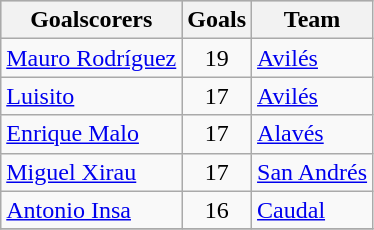<table class="wikitable sortable" class="wikitable">
<tr style="background:#ccc; text-align:center;">
<th>Goalscorers</th>
<th>Goals</th>
<th>Team</th>
</tr>
<tr>
<td> <a href='#'>Mauro Rodríguez</a></td>
<td style="text-align:center;">19</td>
<td><a href='#'>Avilés</a></td>
</tr>
<tr>
<td> <a href='#'>Luisito</a></td>
<td style="text-align:center;">17</td>
<td><a href='#'>Avilés</a></td>
</tr>
<tr>
<td> <a href='#'>Enrique Malo</a></td>
<td style="text-align:center;">17</td>
<td><a href='#'>Alavés</a></td>
</tr>
<tr>
<td> <a href='#'>Miguel Xirau</a></td>
<td style="text-align:center;">17</td>
<td><a href='#'>San Andrés</a></td>
</tr>
<tr>
<td> <a href='#'>Antonio Insa</a></td>
<td style="text-align:center;">16</td>
<td><a href='#'>Caudal</a></td>
</tr>
<tr>
</tr>
</table>
